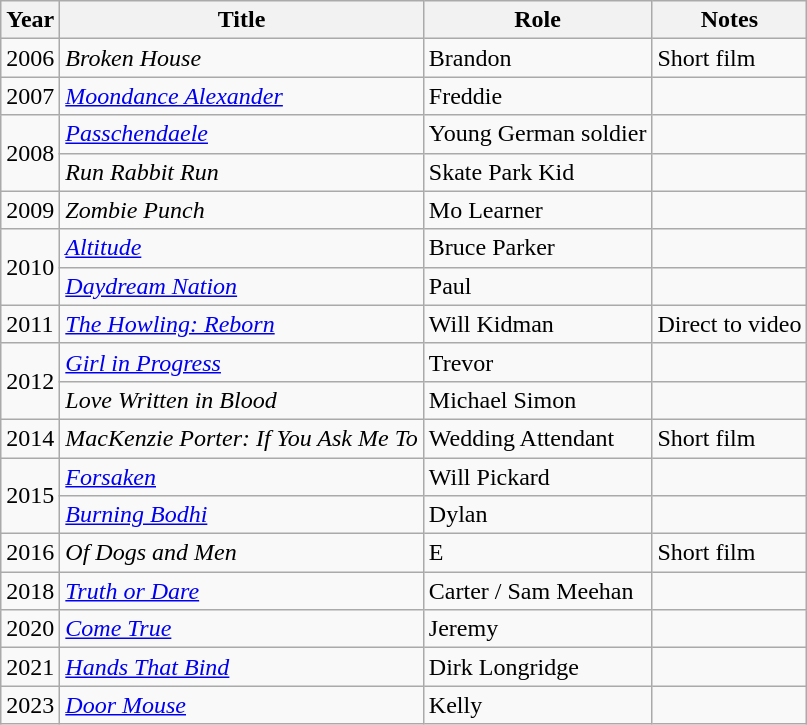<table class="wikitable sortable">
<tr>
<th>Year</th>
<th>Title</th>
<th>Role</th>
<th class="unsortable">Notes</th>
</tr>
<tr>
<td>2006</td>
<td><em>Broken House</em></td>
<td>Brandon</td>
<td>Short film</td>
</tr>
<tr>
<td>2007</td>
<td><em><a href='#'>Moondance Alexander</a></em></td>
<td>Freddie</td>
<td></td>
</tr>
<tr>
<td rowspan="2">2008</td>
<td><em><a href='#'>Passchendaele</a></em></td>
<td>Young German soldier</td>
<td></td>
</tr>
<tr>
<td><em>Run Rabbit Run</em></td>
<td>Skate Park Kid</td>
<td></td>
</tr>
<tr>
<td>2009</td>
<td><em>Zombie Punch</em></td>
<td>Mo Learner</td>
<td></td>
</tr>
<tr>
<td rowspan="2">2010</td>
<td><em><a href='#'>Altitude</a></em></td>
<td>Bruce Parker</td>
<td></td>
</tr>
<tr>
<td><em><a href='#'>Daydream Nation</a></em></td>
<td>Paul</td>
<td></td>
</tr>
<tr>
<td>2011</td>
<td data-sort-value="Howling: Reborn, The"><em><a href='#'>The Howling: Reborn</a></em></td>
<td>Will Kidman</td>
<td>Direct to video</td>
</tr>
<tr>
<td rowspan="2">2012</td>
<td><em><a href='#'>Girl in Progress</a></em></td>
<td>Trevor</td>
<td></td>
</tr>
<tr>
<td><em>Love Written in Blood</em></td>
<td>Michael Simon</td>
<td></td>
</tr>
<tr>
<td>2014</td>
<td><em>MacKenzie Porter: If You Ask Me To</em></td>
<td>Wedding Attendant</td>
<td>Short film</td>
</tr>
<tr>
<td rowspan="2">2015</td>
<td><em><a href='#'>Forsaken</a></em></td>
<td>Will Pickard</td>
<td></td>
</tr>
<tr>
<td><em><a href='#'>Burning Bodhi</a></em></td>
<td>Dylan</td>
<td></td>
</tr>
<tr>
<td>2016</td>
<td><em>Of Dogs and Men</em></td>
<td>E</td>
<td>Short film</td>
</tr>
<tr>
<td>2018</td>
<td><em><a href='#'>Truth or Dare</a></em></td>
<td>Carter / Sam Meehan</td>
<td></td>
</tr>
<tr>
<td>2020</td>
<td><em><a href='#'>Come True</a></em></td>
<td>Jeremy</td>
<td></td>
</tr>
<tr>
<td>2021</td>
<td><em><a href='#'>Hands That Bind</a></em></td>
<td>Dirk Longridge</td>
<td></td>
</tr>
<tr>
<td>2023</td>
<td><em><a href='#'>Door Mouse</a></em></td>
<td>Kelly</td>
<td></td>
</tr>
</table>
